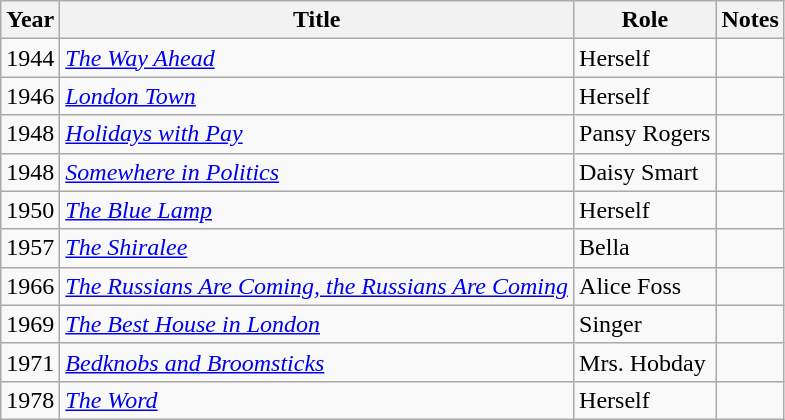<table class="wikitable">
<tr>
<th>Year</th>
<th>Title</th>
<th>Role</th>
<th>Notes</th>
</tr>
<tr>
<td>1944</td>
<td><em><a href='#'>The Way Ahead</a></em></td>
<td>Herself</td>
<td></td>
</tr>
<tr>
<td>1946</td>
<td><em><a href='#'>London Town</a></em></td>
<td>Herself</td>
<td></td>
</tr>
<tr>
<td>1948</td>
<td><em><a href='#'>Holidays with Pay</a></em></td>
<td>Pansy Rogers</td>
<td></td>
</tr>
<tr>
<td>1948</td>
<td><em><a href='#'>Somewhere in Politics</a></em></td>
<td>Daisy Smart</td>
<td></td>
</tr>
<tr>
<td>1950</td>
<td><em><a href='#'>The Blue Lamp</a></em></td>
<td>Herself</td>
<td></td>
</tr>
<tr>
<td>1957</td>
<td><em><a href='#'>The Shiralee</a></em></td>
<td>Bella</td>
<td></td>
</tr>
<tr>
<td>1966</td>
<td><em><a href='#'>The Russians Are Coming, the Russians Are Coming</a></em></td>
<td>Alice Foss</td>
<td></td>
</tr>
<tr>
<td>1969</td>
<td><em><a href='#'>The Best House in London</a></em></td>
<td>Singer</td>
<td></td>
</tr>
<tr>
<td>1971</td>
<td><em><a href='#'>Bedknobs and Broomsticks</a></em></td>
<td>Mrs. Hobday</td>
<td></td>
</tr>
<tr>
<td>1978</td>
<td><em><a href='#'>The Word</a></em></td>
<td>Herself</td>
<td></td>
</tr>
</table>
